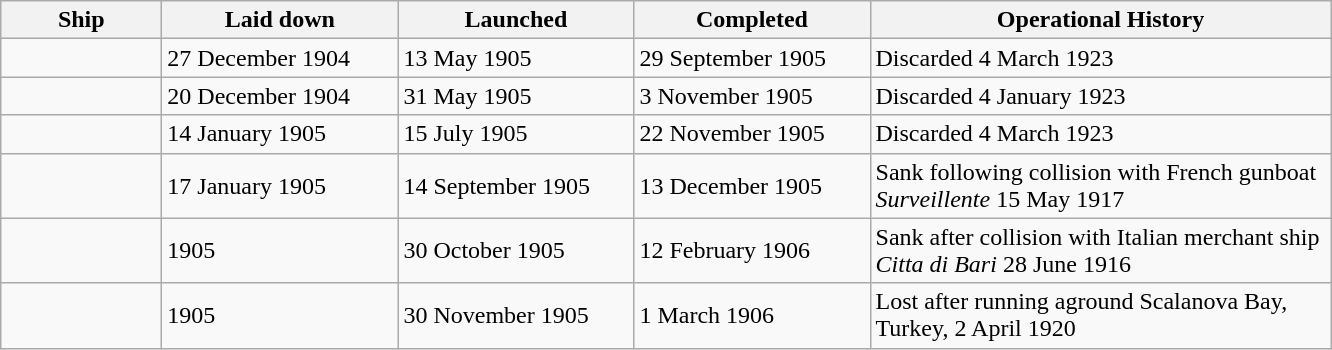<table class="wikitable">
<tr>
<th scope="col" width="100px">Ship</th>
<th scope="col" width="150px">Laid down</th>
<th scope="col" width="150px">Launched</th>
<th scope="col" width="150px">Completed</th>
<th scope="col" width="300px">Operational History</th>
</tr>
<tr>
<td></td>
<td>27 December 1904</td>
<td>13 May 1905</td>
<td>29 September 1905</td>
<td>Discarded 4 March 1923</td>
</tr>
<tr>
<td></td>
<td>20 December 1904</td>
<td>31 May 1905</td>
<td>3 November 1905</td>
<td>Discarded 4 January 1923</td>
</tr>
<tr>
<td></td>
<td>14 January 1905</td>
<td>15 July 1905</td>
<td>22 November 1905</td>
<td>Discarded 4 March 1923</td>
</tr>
<tr>
<td></td>
<td>17 January 1905</td>
<td>14 September 1905</td>
<td>13 December 1905</td>
<td>Sank following collision with French gunboat <em>Surveillente</em> 15 May 1917</td>
</tr>
<tr>
<td></td>
<td>1905</td>
<td>30 October 1905</td>
<td>12 February 1906</td>
<td>Sank after collision with Italian merchant ship <em>Citta di Bari</em> 28 June 1916</td>
</tr>
<tr>
<td></td>
<td>1905</td>
<td>30 November 1905</td>
<td>1 March 1906</td>
<td>Lost after running aground Scalanova Bay, Turkey, 2 April 1920</td>
</tr>
</table>
